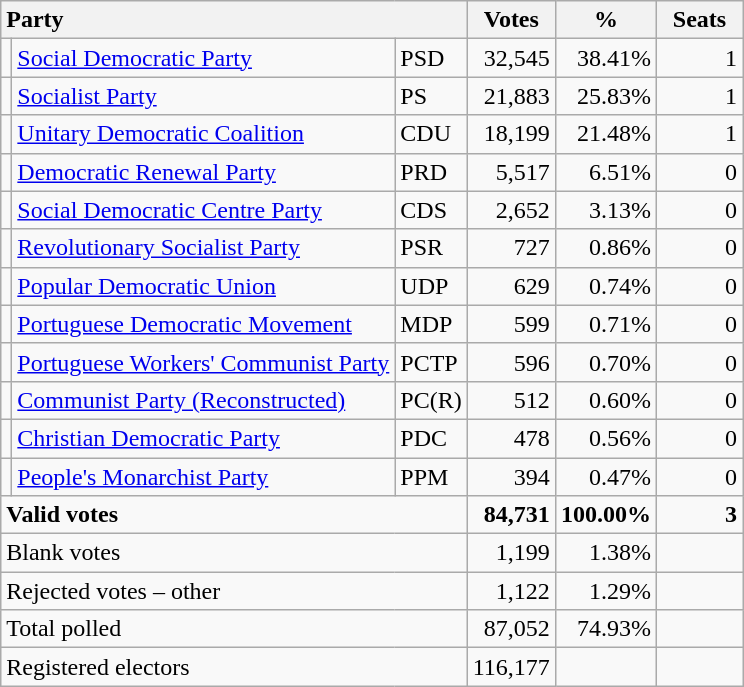<table class="wikitable" border="1" style="text-align:right;">
<tr>
<th style="text-align:left;" colspan=3>Party</th>
<th align=center width="50">Votes</th>
<th align=center width="50">%</th>
<th align=center width="50">Seats</th>
</tr>
<tr>
<td></td>
<td align=left><a href='#'>Social Democratic Party</a></td>
<td align=left>PSD</td>
<td>32,545</td>
<td>38.41%</td>
<td>1</td>
</tr>
<tr>
<td></td>
<td align=left><a href='#'>Socialist Party</a></td>
<td align=left>PS</td>
<td>21,883</td>
<td>25.83%</td>
<td>1</td>
</tr>
<tr>
<td></td>
<td align=left style="white-space: nowrap;"><a href='#'>Unitary Democratic Coalition</a></td>
<td align=left>CDU</td>
<td>18,199</td>
<td>21.48%</td>
<td>1</td>
</tr>
<tr>
<td></td>
<td align=left><a href='#'>Democratic Renewal Party</a></td>
<td align=left>PRD</td>
<td>5,517</td>
<td>6.51%</td>
<td>0</td>
</tr>
<tr>
<td></td>
<td align=left style="white-space: nowrap;"><a href='#'>Social Democratic Centre Party</a></td>
<td align=left>CDS</td>
<td>2,652</td>
<td>3.13%</td>
<td>0</td>
</tr>
<tr>
<td></td>
<td align=left><a href='#'>Revolutionary Socialist Party</a></td>
<td align=left>PSR</td>
<td>727</td>
<td>0.86%</td>
<td>0</td>
</tr>
<tr>
<td></td>
<td align=left><a href='#'>Popular Democratic Union</a></td>
<td align=left>UDP</td>
<td>629</td>
<td>0.74%</td>
<td>0</td>
</tr>
<tr>
<td></td>
<td align=left><a href='#'>Portuguese Democratic Movement</a></td>
<td align=left>MDP</td>
<td>599</td>
<td>0.71%</td>
<td>0</td>
</tr>
<tr>
<td></td>
<td align=left><a href='#'>Portuguese Workers' Communist Party</a></td>
<td align=left>PCTP</td>
<td>596</td>
<td>0.70%</td>
<td>0</td>
</tr>
<tr>
<td></td>
<td align=left><a href='#'>Communist Party (Reconstructed)</a></td>
<td align=left>PC(R)</td>
<td>512</td>
<td>0.60%</td>
<td>0</td>
</tr>
<tr>
<td></td>
<td align=left style="white-space: nowrap;"><a href='#'>Christian Democratic Party</a></td>
<td align=left>PDC</td>
<td>478</td>
<td>0.56%</td>
<td>0</td>
</tr>
<tr>
<td></td>
<td align=left><a href='#'>People's Monarchist Party</a></td>
<td align=left>PPM</td>
<td>394</td>
<td>0.47%</td>
<td>0</td>
</tr>
<tr style="font-weight:bold">
<td align=left colspan=3>Valid votes</td>
<td>84,731</td>
<td>100.00%</td>
<td>3</td>
</tr>
<tr>
<td align=left colspan=3>Blank votes</td>
<td>1,199</td>
<td>1.38%</td>
<td></td>
</tr>
<tr>
<td align=left colspan=3>Rejected votes – other</td>
<td>1,122</td>
<td>1.29%</td>
<td></td>
</tr>
<tr>
<td align=left colspan=3>Total polled</td>
<td>87,052</td>
<td>74.93%</td>
<td></td>
</tr>
<tr>
<td align=left colspan=3>Registered electors</td>
<td>116,177</td>
<td></td>
<td></td>
</tr>
</table>
